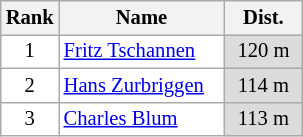<table class="wikitable sortable" style="background:#fff; font-size:86%; width:16%; line-height:16px; border:grey solid 1px; border-collapse:collapse;">
<tr>
<th width="30">Rank</th>
<th width="125">Name</th>
<th width="55">Dist.</th>
</tr>
<tr>
<td align=center>1</td>
<td> <a href='#'>Fritz Tschannen</a></td>
<td align=center bgcolor=#DCDCDC>120 m</td>
</tr>
<tr>
<td align=center>2</td>
<td> <a href='#'>Hans Zurbriggen</a></td>
<td align=center bgcolor=#DCDCDC>114 m</td>
</tr>
<tr>
<td align=center>3</td>
<td> <a href='#'>Charles Blum</a></td>
<td align=center bgcolor=#DCDCDC>113 m</td>
</tr>
</table>
